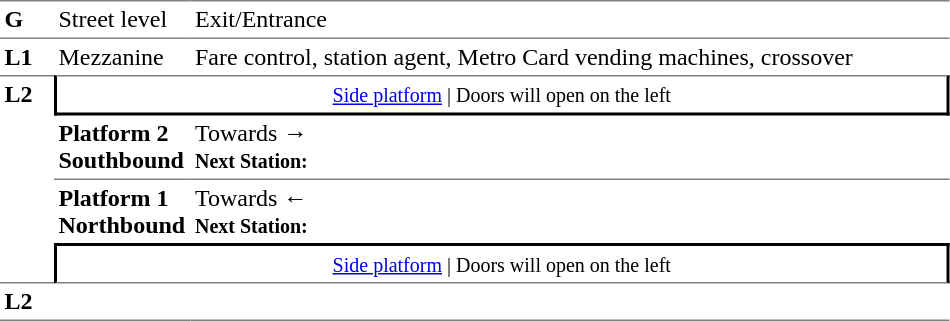<table table border=0 cellspacing=0 cellpadding=3>
<tr>
<td style="border-bottom:solid 1px gray;border-top:solid 1px gray;" width=30 valign=top><strong>G</strong></td>
<td style="border-top:solid 1px gray;border-bottom:solid 1px gray;" width=85 valign=top>Street level</td>
<td style="border-top:solid 1px gray;border-bottom:solid 1px gray;" width=500 valign=top>Exit/Entrance</td>
</tr>
<tr>
<td valign=top><strong>L1</strong></td>
<td valign=top>Mezzanine</td>
<td valign=top>Fare control, station agent, Metro Card vending machines, crossover<br></td>
</tr>
<tr>
<td style="border-top:solid 1px gray;border-bottom:solid 1px gray;" width=30 rowspan=4 valign=top><strong>L2</strong></td>
<td style="border-top:solid 1px gray;border-right:solid 2px black;border-left:solid 2px black;border-bottom:solid 2px black;text-align:center;" colspan=2><small><a href='#'>Side platform</a> | Doors will open on the left </small></td>
</tr>
<tr>
<td style="border-bottom:solid 1px gray;" width=85><span><strong>Platform 2</strong><br><strong>Southbound</strong></span></td>
<td style="border-bottom:solid 1px gray;" width=500>Towards → <br><small><strong>Next Station:</strong> </small></td>
</tr>
<tr>
<td><span><strong>Platform 1</strong><br><strong>Northbound</strong></span></td>
<td>Towards ← <br><small><strong>Next Station:</strong> </small></td>
</tr>
<tr>
<td style="border-top:solid 2px black;border-right:solid 2px black;border-left:solid 2px black;border-bottom:solid 1px gray;" colspan=2  align=center><small><a href='#'>Side platform</a> | Doors will open on the left </small></td>
</tr>
<tr>
<td style="border-bottom:solid 1px gray;" width=30 rowspan=2 valign=top><strong>L2</strong></td>
<td style="border-bottom:solid 1px gray;" width=85></td>
<td style="border-bottom:solid 1px gray;" width=500></td>
</tr>
<tr>
</tr>
</table>
